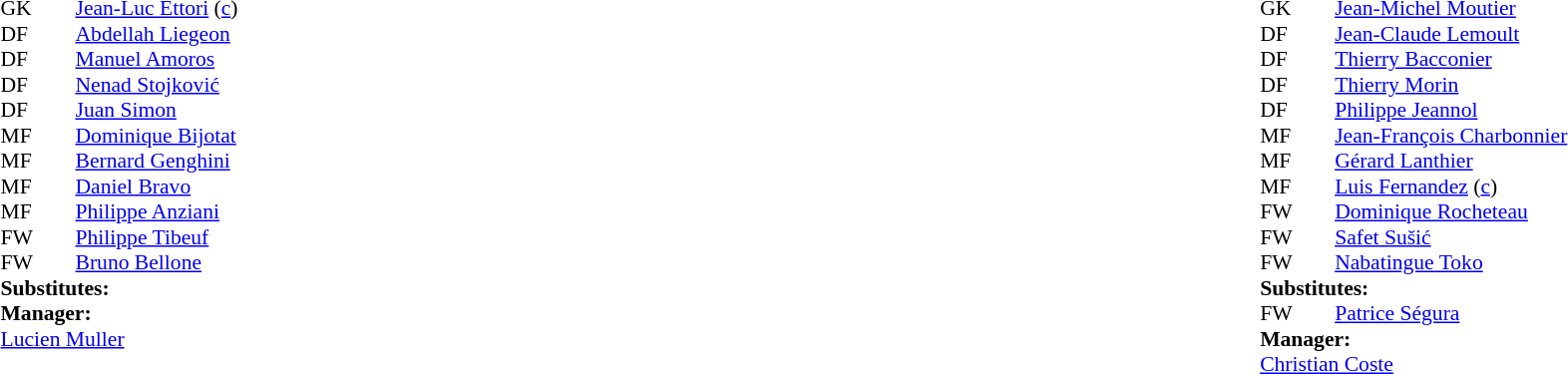<table width=100%>
<tr>
<td valign="top" width="50%"><br><table style=font-size:90% cellspacing=0 cellpadding=0>
<tr>
<th width=25></th>
<th width=25></th>
</tr>
<tr>
<td>GK</td>
<td><strong> </strong></td>
<td> <a href='#'>Jean-Luc Ettori</a> (<a href='#'>c</a>)</td>
</tr>
<tr>
<td>DF</td>
<td><strong> </strong></td>
<td> <a href='#'>Abdellah Liegeon</a></td>
</tr>
<tr>
<td>DF</td>
<td><strong> </strong></td>
<td> <a href='#'>Manuel Amoros</a></td>
</tr>
<tr>
<td>DF</td>
<td><strong> </strong></td>
<td> <a href='#'>Nenad Stojković</a></td>
</tr>
<tr>
<td>DF</td>
<td><strong> </strong></td>
<td> <a href='#'>Juan Simon</a></td>
</tr>
<tr>
<td>MF</td>
<td><strong> </strong></td>
<td> <a href='#'>Dominique Bijotat</a></td>
</tr>
<tr>
<td>MF</td>
<td><strong> </strong></td>
<td> <a href='#'>Bernard Genghini</a></td>
</tr>
<tr>
<td>MF</td>
<td><strong> </strong></td>
<td> <a href='#'>Daniel Bravo</a></td>
</tr>
<tr>
<td>MF</td>
<td><strong> </strong></td>
<td> <a href='#'>Philippe Anziani</a></td>
</tr>
<tr>
<td>FW</td>
<td><strong> </strong></td>
<td> <a href='#'>Philippe Tibeuf</a></td>
</tr>
<tr>
<td>FW</td>
<td><strong> </strong></td>
<td> <a href='#'>Bruno Bellone</a></td>
</tr>
<tr>
<td colspan=3><strong>Substitutes:</strong></td>
</tr>
<tr>
<td colspan=3><strong>Manager:</strong></td>
</tr>
<tr>
<td colspan=4> <a href='#'>Lucien Muller</a></td>
</tr>
</table>
</td>
<td valign="top" width="50%"><br><table style="font-size: 90%" cellspacing="0" cellpadding="0" align=center>
<tr>
<th width=25></th>
<th width=25></th>
</tr>
<tr>
<td>GK</td>
<td><strong> </strong></td>
<td> <a href='#'>Jean-Michel Moutier</a></td>
</tr>
<tr>
<td>DF</td>
<td><strong> </strong></td>
<td> <a href='#'>Jean-Claude Lemoult</a></td>
</tr>
<tr>
<td>DF</td>
<td><strong> </strong></td>
<td> <a href='#'>Thierry Bacconier</a></td>
</tr>
<tr>
<td>DF</td>
<td><strong> </strong></td>
<td> <a href='#'>Thierry Morin</a></td>
</tr>
<tr>
<td>DF</td>
<td><strong> </strong></td>
<td> <a href='#'>Philippe Jeannol</a></td>
</tr>
<tr>
<td>MF</td>
<td><strong> </strong></td>
<td> <a href='#'>Jean-François Charbonnier</a></td>
</tr>
<tr>
<td>MF</td>
<td><strong> </strong></td>
<td> <a href='#'>Gérard Lanthier</a></td>
<td></td>
<td></td>
</tr>
<tr>
<td>MF</td>
<td><strong> </strong></td>
<td> <a href='#'>Luis Fernandez</a> (<a href='#'>c</a>)</td>
</tr>
<tr>
<td>FW</td>
<td><strong> </strong></td>
<td> <a href='#'>Dominique Rocheteau</a></td>
</tr>
<tr>
<td>FW</td>
<td><strong> </strong></td>
<td> <a href='#'>Safet Sušić</a></td>
</tr>
<tr>
<td>FW</td>
<td><strong> </strong></td>
<td> <a href='#'>Nabatingue Toko</a></td>
</tr>
<tr>
<td colspan=3><strong>Substitutes:</strong></td>
</tr>
<tr>
<td>FW</td>
<td><strong> </strong></td>
<td> <a href='#'>Patrice Ségura</a></td>
<td></td>
<td></td>
</tr>
<tr>
<td colspan=3><strong>Manager:</strong></td>
</tr>
<tr>
<td colspan=4> <a href='#'>Christian Coste</a></td>
</tr>
</table>
</td>
</tr>
</table>
